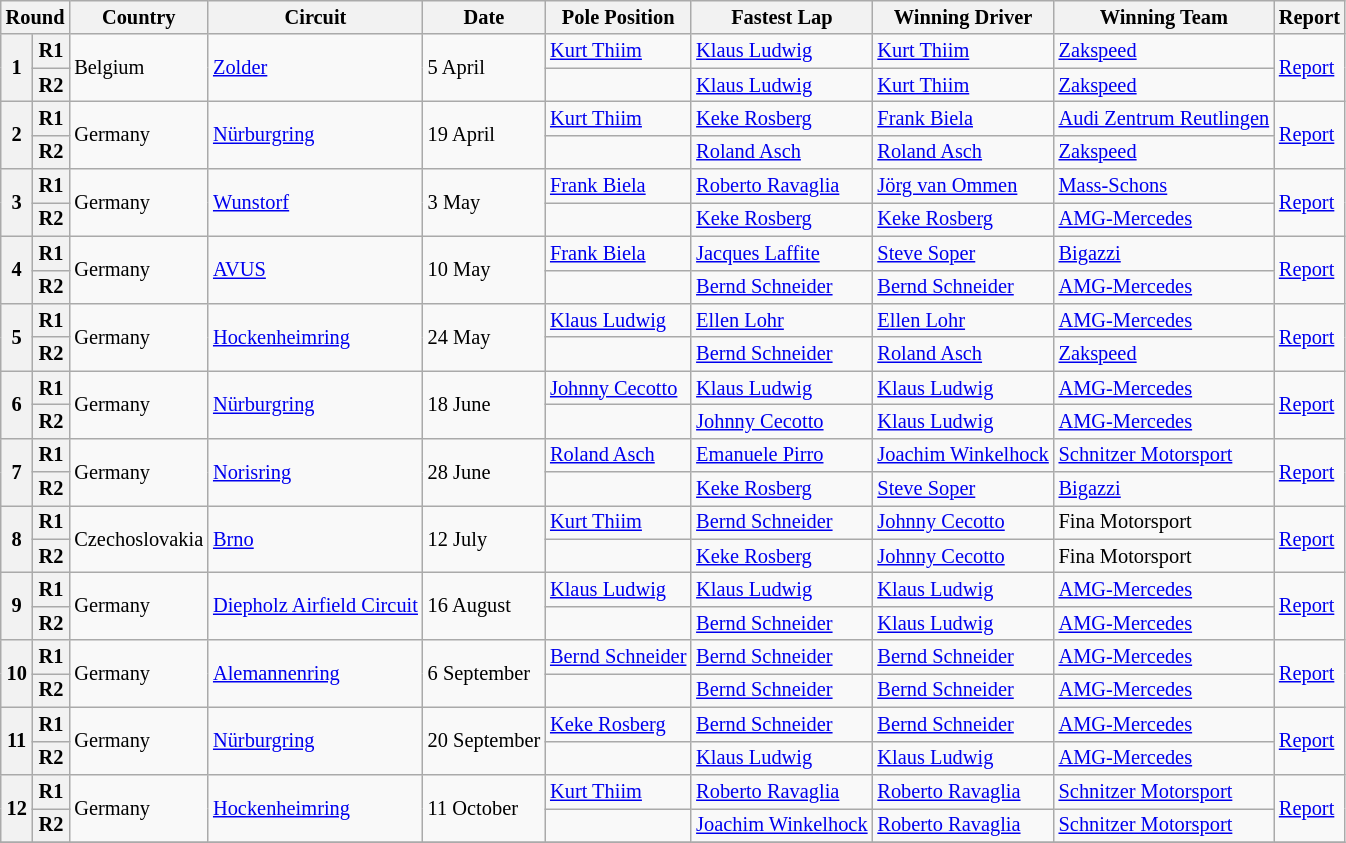<table class="wikitable" style="font-size: 85%">
<tr>
<th colspan=2>Round</th>
<th>Country</th>
<th>Circuit</th>
<th>Date</th>
<th>Pole Position</th>
<th>Fastest Lap</th>
<th>Winning Driver</th>
<th>Winning Team</th>
<th>Report</th>
</tr>
<tr>
<th rowspan=2>1</th>
<th>R1</th>
<td rowspan=2> Belgium</td>
<td rowspan=2><a href='#'>Zolder</a></td>
<td rowspan=2>5 April</td>
<td> <a href='#'>Kurt Thiim</a></td>
<td> <a href='#'>Klaus Ludwig</a></td>
<td> <a href='#'>Kurt Thiim</a></td>
<td><a href='#'>Zakspeed</a></td>
<td rowspan=2><a href='#'>Report</a></td>
</tr>
<tr>
<th>R2</th>
<td></td>
<td> <a href='#'>Klaus Ludwig</a></td>
<td> <a href='#'>Kurt Thiim</a></td>
<td><a href='#'>Zakspeed</a></td>
</tr>
<tr>
<th rowspan=2>2</th>
<th>R1</th>
<td rowspan=2> Germany</td>
<td rowspan=2><a href='#'>Nürburgring</a></td>
<td rowspan=2>19 April</td>
<td> <a href='#'>Kurt Thiim</a></td>
<td> <a href='#'>Keke Rosberg</a></td>
<td> <a href='#'>Frank Biela</a></td>
<td><a href='#'>Audi Zentrum Reutlingen</a></td>
<td rowspan=2><a href='#'>Report</a></td>
</tr>
<tr>
<th>R2</th>
<td></td>
<td> <a href='#'>Roland Asch</a></td>
<td> <a href='#'>Roland Asch</a></td>
<td><a href='#'>Zakspeed</a></td>
</tr>
<tr>
<th rowspan=2>3</th>
<th>R1</th>
<td rowspan=2> Germany</td>
<td rowspan=2><a href='#'>Wunstorf</a></td>
<td rowspan=2>3 May</td>
<td> <a href='#'>Frank Biela</a></td>
<td> <a href='#'>Roberto Ravaglia</a></td>
<td> <a href='#'>Jörg van Ommen</a></td>
<td><a href='#'>Mass-Schons</a></td>
<td rowspan=2><a href='#'>Report</a></td>
</tr>
<tr>
<th>R2</th>
<td></td>
<td> <a href='#'>Keke Rosberg</a></td>
<td> <a href='#'>Keke Rosberg</a></td>
<td><a href='#'>AMG-Mercedes</a></td>
</tr>
<tr>
<th rowspan=2>4</th>
<th>R1</th>
<td rowspan=2> Germany</td>
<td rowspan=2><a href='#'>AVUS</a></td>
<td rowspan=2>10 May</td>
<td> <a href='#'>Frank Biela</a></td>
<td> <a href='#'>Jacques Laffite</a></td>
<td> <a href='#'>Steve Soper</a></td>
<td><a href='#'>Bigazzi</a></td>
<td rowspan=2><a href='#'>Report</a></td>
</tr>
<tr>
<th>R2</th>
<td></td>
<td> <a href='#'>Bernd Schneider</a></td>
<td> <a href='#'>Bernd Schneider</a></td>
<td><a href='#'>AMG-Mercedes</a></td>
</tr>
<tr>
<th rowspan=2>5</th>
<th>R1</th>
<td rowspan=2> Germany</td>
<td rowspan=2><a href='#'>Hockenheimring</a></td>
<td rowspan=2>24 May</td>
<td> <a href='#'>Klaus Ludwig</a></td>
<td> <a href='#'>Ellen Lohr</a></td>
<td> <a href='#'>Ellen Lohr</a></td>
<td><a href='#'>AMG-Mercedes</a></td>
<td rowspan=2><a href='#'>Report</a></td>
</tr>
<tr>
<th>R2</th>
<td></td>
<td> <a href='#'>Bernd Schneider</a></td>
<td> <a href='#'>Roland Asch</a></td>
<td><a href='#'>Zakspeed</a></td>
</tr>
<tr>
<th rowspan=2>6</th>
<th>R1</th>
<td rowspan=2> Germany</td>
<td rowspan=2><a href='#'>Nürburgring</a></td>
<td rowspan=2>18 June</td>
<td> <a href='#'>Johnny Cecotto</a></td>
<td> <a href='#'>Klaus Ludwig</a></td>
<td> <a href='#'>Klaus Ludwig</a></td>
<td><a href='#'>AMG-Mercedes</a></td>
<td rowspan=2><a href='#'>Report</a></td>
</tr>
<tr>
<th>R2</th>
<td></td>
<td> <a href='#'>Johnny Cecotto</a></td>
<td> <a href='#'>Klaus Ludwig</a></td>
<td><a href='#'>AMG-Mercedes</a></td>
</tr>
<tr>
<th rowspan=2>7</th>
<th>R1</th>
<td rowspan=2> Germany</td>
<td rowspan=2><a href='#'>Norisring</a></td>
<td rowspan=2>28 June</td>
<td> <a href='#'>Roland Asch</a></td>
<td> <a href='#'>Emanuele Pirro</a></td>
<td> <a href='#'>Joachim Winkelhock</a></td>
<td><a href='#'>Schnitzer Motorsport</a></td>
<td rowspan=2><a href='#'>Report</a></td>
</tr>
<tr>
<th>R2</th>
<td></td>
<td> <a href='#'>Keke Rosberg</a></td>
<td> <a href='#'>Steve Soper</a></td>
<td><a href='#'>Bigazzi</a></td>
</tr>
<tr>
<th rowspan=2>8</th>
<th>R1</th>
<td rowspan=2> Czechoslovakia</td>
<td rowspan=2><a href='#'>Brno</a></td>
<td rowspan=2>12 July</td>
<td> <a href='#'>Kurt Thiim</a></td>
<td> <a href='#'>Bernd Schneider</a></td>
<td> <a href='#'>Johnny Cecotto</a></td>
<td>Fina Motorsport</td>
<td rowspan=2><a href='#'>Report</a></td>
</tr>
<tr>
<th>R2</th>
<td></td>
<td> <a href='#'>Keke Rosberg</a></td>
<td> <a href='#'>Johnny Cecotto</a></td>
<td>Fina Motorsport</td>
</tr>
<tr>
<th rowspan=2>9</th>
<th>R1</th>
<td rowspan=2> Germany</td>
<td rowspan=2><a href='#'>Diepholz Airfield Circuit</a></td>
<td rowspan=2>16 August</td>
<td> <a href='#'>Klaus Ludwig</a></td>
<td> <a href='#'>Klaus Ludwig</a></td>
<td> <a href='#'>Klaus Ludwig</a></td>
<td><a href='#'>AMG-Mercedes</a></td>
<td rowspan=2><a href='#'>Report</a></td>
</tr>
<tr>
<th>R2</th>
<td></td>
<td> <a href='#'>Bernd Schneider</a></td>
<td> <a href='#'>Klaus Ludwig</a></td>
<td><a href='#'>AMG-Mercedes</a></td>
</tr>
<tr>
<th rowspan=2>10</th>
<th>R1</th>
<td rowspan=2> Germany</td>
<td rowspan=2><a href='#'>Alemannenring</a></td>
<td rowspan=2>6 September</td>
<td> <a href='#'>Bernd Schneider</a></td>
<td> <a href='#'>Bernd Schneider</a></td>
<td> <a href='#'>Bernd Schneider</a></td>
<td><a href='#'>AMG-Mercedes</a></td>
<td rowspan=2><a href='#'>Report</a></td>
</tr>
<tr>
<th>R2</th>
<td></td>
<td> <a href='#'>Bernd Schneider</a></td>
<td> <a href='#'>Bernd Schneider</a></td>
<td><a href='#'>AMG-Mercedes</a></td>
</tr>
<tr>
<th rowspan=2>11</th>
<th>R1</th>
<td rowspan=2> Germany</td>
<td rowspan=2><a href='#'>Nürburgring</a></td>
<td rowspan=2>20 September</td>
<td> <a href='#'>Keke Rosberg</a></td>
<td> <a href='#'>Bernd Schneider</a></td>
<td> <a href='#'>Bernd Schneider</a></td>
<td><a href='#'>AMG-Mercedes</a></td>
<td rowspan=2><a href='#'>Report</a></td>
</tr>
<tr>
<th>R2</th>
<td></td>
<td> <a href='#'>Klaus Ludwig</a></td>
<td> <a href='#'>Klaus Ludwig</a></td>
<td><a href='#'>AMG-Mercedes</a></td>
</tr>
<tr>
<th rowspan=2>12</th>
<th>R1</th>
<td rowspan=2> Germany</td>
<td rowspan=2><a href='#'>Hockenheimring</a></td>
<td rowspan=2>11 October</td>
<td> <a href='#'>Kurt Thiim</a></td>
<td> <a href='#'>Roberto Ravaglia</a></td>
<td> <a href='#'>Roberto Ravaglia</a></td>
<td><a href='#'>Schnitzer Motorsport</a></td>
<td rowspan=2><a href='#'>Report</a></td>
</tr>
<tr>
<th>R2</th>
<td></td>
<td> <a href='#'>Joachim Winkelhock</a></td>
<td> <a href='#'>Roberto Ravaglia</a></td>
<td><a href='#'>Schnitzer Motorsport</a></td>
</tr>
<tr>
</tr>
</table>
